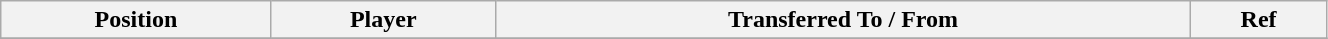<table class="wikitable sortable" style="width:70%; text-align:center; font-size:100%; text-align:left;">
<tr>
<th>Position</th>
<th>Player</th>
<th>Transferred To / From</th>
<th>Ref</th>
</tr>
<tr>
</tr>
</table>
